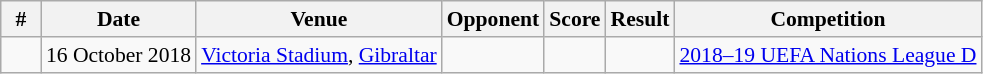<table class="wikitable" style="font-size:90%;">
<tr>
<th width="20">#</th>
<th>Date</th>
<th>Venue</th>
<th>Opponent</th>
<th>Score</th>
<th>Result</th>
<th>Competition</th>
</tr>
<tr>
<td></td>
<td>16 October 2018</td>
<td><a href='#'>Victoria Stadium</a>, <a href='#'>Gibraltar</a></td>
<td></td>
<td></td>
<td></td>
<td><a href='#'>2018–19 UEFA Nations League D</a></td>
</tr>
</table>
